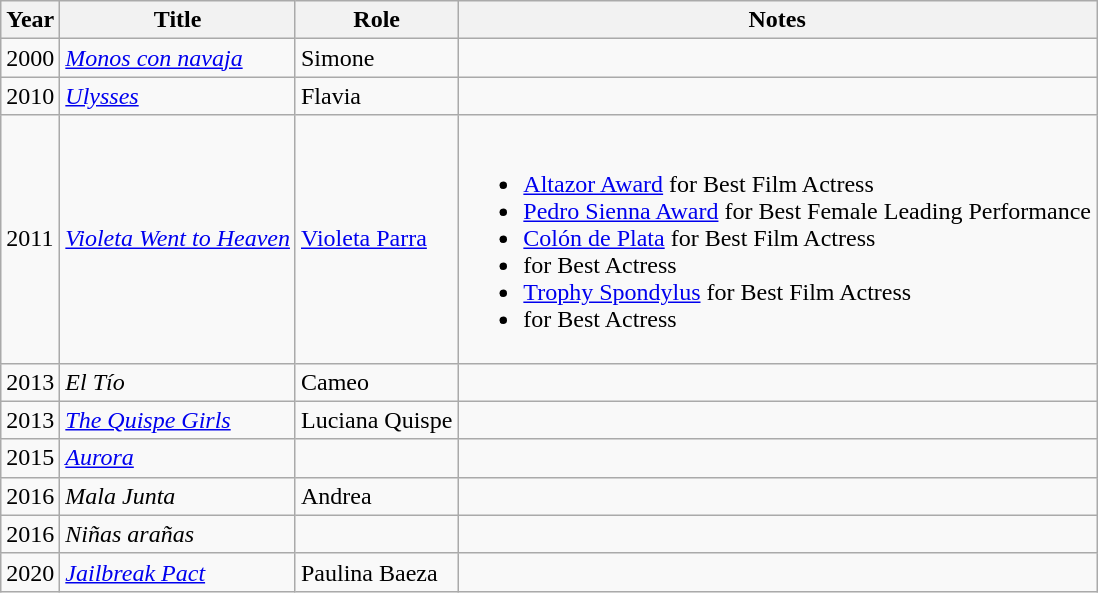<table class="wikitable">
<tr>
<th>Year</th>
<th>Title</th>
<th>Role</th>
<th>Notes</th>
</tr>
<tr>
<td>2000</td>
<td><em><a href='#'>Monos con navaja</a></em></td>
<td>Simone</td>
<td></td>
</tr>
<tr>
<td>2010</td>
<td><em><a href='#'>Ulysses</a></em></td>
<td>Flavia</td>
<td></td>
</tr>
<tr>
<td>2011</td>
<td><em><a href='#'>Violeta Went to Heaven</a></em></td>
<td><a href='#'>Violeta Parra</a></td>
<td><br><ul><li><a href='#'>Altazor Award</a> for Best Film Actress</li><li><a href='#'>Pedro Sienna Award</a> for Best Female Leading Performance</li><li><a href='#'>Colón de Plata</a> for Best Film Actress</li><li> for Best Actress</li><li><a href='#'>Trophy Spondylus</a> for Best Film Actress</li><li> for Best Actress</li></ul></td>
</tr>
<tr>
<td>2013</td>
<td><em>El Tío</em></td>
<td>Cameo</td>
<td></td>
</tr>
<tr>
<td>2013</td>
<td><em><a href='#'>The Quispe Girls</a></em></td>
<td>Luciana Quispe</td>
<td></td>
</tr>
<tr>
<td>2015</td>
<td><em><a href='#'>Aurora</a></em></td>
<td></td>
<td></td>
</tr>
<tr>
<td>2016</td>
<td><em>Mala Junta</em></td>
<td>Andrea</td>
<td></td>
</tr>
<tr>
<td>2016</td>
<td><em>Niñas arañas</em></td>
<td></td>
<td></td>
</tr>
<tr>
<td>2020</td>
<td><em><a href='#'>Jailbreak Pact</a></em></td>
<td>Paulina Baeza</td>
<td></td>
</tr>
</table>
